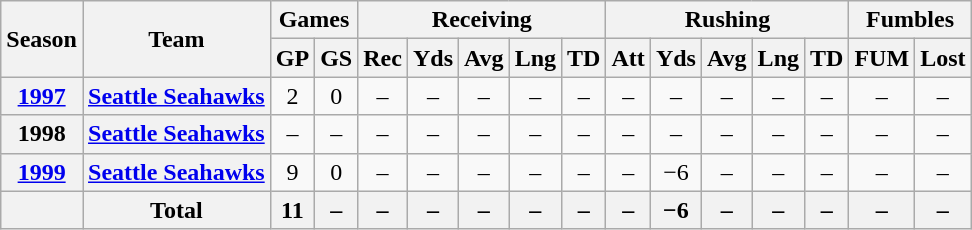<table class=wikitable style="text-align:center;">
<tr>
<th rowspan=2>Season</th>
<th rowspan=2>Team</th>
<th colspan=2>Games</th>
<th colspan=5>Receiving</th>
<th colspan=5>Rushing</th>
<th colspan=2>Fumbles</th>
</tr>
<tr>
<th>GP</th>
<th>GS</th>
<th>Rec</th>
<th>Yds</th>
<th>Avg</th>
<th>Lng</th>
<th>TD</th>
<th>Att</th>
<th>Yds</th>
<th>Avg</th>
<th>Lng</th>
<th>TD</th>
<th>FUM</th>
<th>Lost</th>
</tr>
<tr>
<th><a href='#'>1997</a></th>
<th><a href='#'>Seattle Seahawks</a></th>
<td>2</td>
<td>0</td>
<td>–</td>
<td>–</td>
<td>–</td>
<td>–</td>
<td>–</td>
<td>–</td>
<td>–</td>
<td>–</td>
<td>–</td>
<td>–</td>
<td>–</td>
<td>–</td>
</tr>
<tr>
<th>1998</th>
<th><a href='#'>Seattle Seahawks</a></th>
<td>–</td>
<td>–</td>
<td>–</td>
<td>–</td>
<td>–</td>
<td>–</td>
<td>–</td>
<td>–</td>
<td>–</td>
<td>–</td>
<td>–</td>
<td>–</td>
<td>–</td>
<td>–</td>
</tr>
<tr>
<th><a href='#'>1999</a></th>
<th><a href='#'>Seattle Seahawks</a></th>
<td>9</td>
<td>0</td>
<td>–</td>
<td>–</td>
<td>–</td>
<td>–</td>
<td>–</td>
<td>–</td>
<td>−6</td>
<td>–</td>
<td>–</td>
<td>–</td>
<td>–</td>
<td>–</td>
</tr>
<tr>
<th></th>
<th>Total</th>
<th>11</th>
<th>–</th>
<th>–</th>
<th>–</th>
<th>–</th>
<th>–</th>
<th>–</th>
<th>–</th>
<th>−6</th>
<th>–</th>
<th>–</th>
<th>–</th>
<th>–</th>
<th>–</th>
</tr>
</table>
